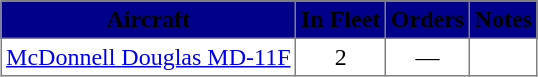<table class="toccolours" border="1" cellpadding="3" style="margin:1em auto; border-collapse:collapse">
<tr bgcolor=darkblue>
<th><span>Aircraft</span></th>
<th><span>In Fleet</span></th>
<th><span>Orders</span></th>
<th><span>Notes</span></th>
</tr>
<tr>
<td><a href='#'>McDonnell Douglas MD-11F</a></td>
<td align="center">2</td>
<td align="center">—</td>
<td></td>
</tr>
</table>
